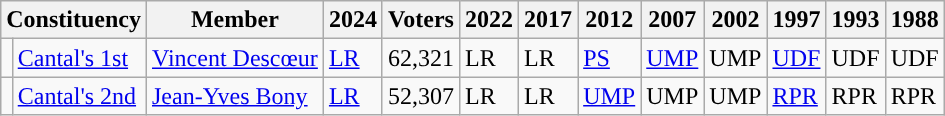<table class="wikitable sortable">
<tr>
<th colspan="2">Constituency</th>
<th>Member</th>
<th>2024</th>
<th>Voters</th>
<th>2022</th>
<th>2017</th>
<th>2012</th>
<th>2007</th>
<th>2002</th>
<th>1997</th>
<th>1993</th>
<th>1988</th>
</tr>
<tr>
<td style="background-color: "></td>
<td><a href='#'>Cantal's 1st</a></td>
<td><a href='#'>Vincent Descœur</a></td>
<td><a href='#'>LR</a></td>
<td>62,321</td>
<td>LR</td>
<td>LR</td>
<td bgcolor=><a href='#'>PS</a></td>
<td bgcolor=><a href='#'>UMP</a></td>
<td bgcolor=>UMP</td>
<td bgcolor=><a href='#'>UDF</a></td>
<td bgcolor=>UDF</td>
<td bgcolor=>UDF</td>
</tr>
<tr>
<td style="background-color: "></td>
<td><a href='#'>Cantal's 2nd</a></td>
<td><a href='#'>Jean-Yves Bony</a></td>
<td><a href='#'>LR</a></td>
<td>52,307</td>
<td>LR</td>
<td>LR</td>
<td bgcolor=><a href='#'>UMP</a></td>
<td bgcolor=>UMP</td>
<td bgcolor=>UMP</td>
<td bgcolor=><a href='#'>RPR</a></td>
<td bgcolor=>RPR</td>
<td bgcolor=>RPR</td>
</tr>
</table>
